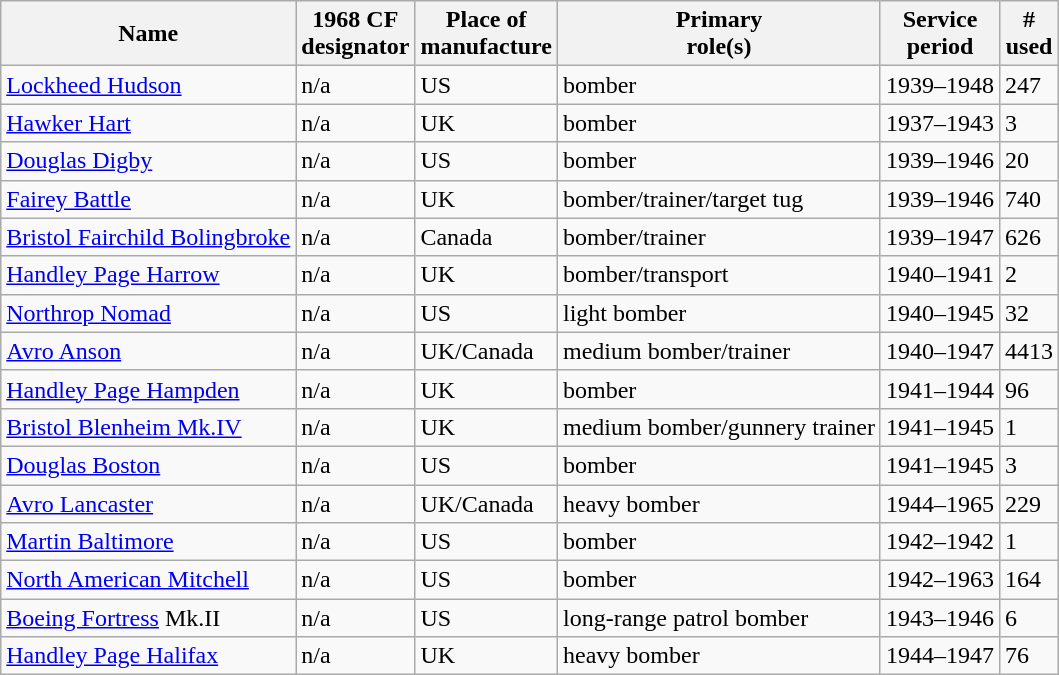<table class="wikitable sortable">
<tr>
<th>Name</th>
<th>1968 CF<br>designator</th>
<th>Place of<br>manufacture</th>
<th>Primary<br>role(s)</th>
<th>Service<br>period</th>
<th>#<br>used</th>
</tr>
<tr>
<td><a href='#'>Lockheed Hudson</a></td>
<td>n/a</td>
<td>US</td>
<td>bomber</td>
<td>1939–1948</td>
<td>247</td>
</tr>
<tr>
<td><a href='#'>Hawker Hart</a></td>
<td>n/a</td>
<td>UK</td>
<td>bomber</td>
<td>1937–1943</td>
<td>3</td>
</tr>
<tr>
<td><a href='#'>Douglas Digby</a></td>
<td>n/a</td>
<td>US</td>
<td>bomber</td>
<td>1939–1946</td>
<td>20</td>
</tr>
<tr>
<td><a href='#'>Fairey Battle</a></td>
<td>n/a</td>
<td>UK</td>
<td>bomber/trainer/target tug</td>
<td>1939–1946</td>
<td>740</td>
</tr>
<tr>
<td><a href='#'>Bristol Fairchild Bolingbroke</a></td>
<td>n/a</td>
<td>Canada</td>
<td>bomber/trainer</td>
<td>1939–1947</td>
<td>626</td>
</tr>
<tr>
<td><a href='#'>Handley Page Harrow</a></td>
<td>n/a</td>
<td>UK</td>
<td>bomber/transport</td>
<td>1940–1941</td>
<td>2</td>
</tr>
<tr>
<td><a href='#'>Northrop Nomad</a></td>
<td>n/a</td>
<td>US</td>
<td>light bomber</td>
<td>1940–1945</td>
<td>32</td>
</tr>
<tr>
<td><a href='#'>Avro Anson</a></td>
<td>n/a</td>
<td>UK/Canada</td>
<td>medium bomber/trainer</td>
<td>1940–1947</td>
<td>4413</td>
</tr>
<tr>
<td><a href='#'>Handley Page Hampden</a></td>
<td>n/a</td>
<td>UK</td>
<td>bomber</td>
<td>1941–1944</td>
<td>96</td>
</tr>
<tr>
<td><a href='#'>Bristol Blenheim Mk.IV</a></td>
<td>n/a</td>
<td>UK</td>
<td>medium bomber/gunnery trainer</td>
<td>1941–1945</td>
<td>1</td>
</tr>
<tr>
<td><a href='#'>Douglas Boston</a></td>
<td>n/a</td>
<td>US</td>
<td>bomber</td>
<td>1941–1945</td>
<td>3</td>
</tr>
<tr>
<td><a href='#'>Avro Lancaster</a></td>
<td>n/a</td>
<td>UK/Canada</td>
<td>heavy bomber</td>
<td>1944–1965</td>
<td>229</td>
</tr>
<tr>
<td><a href='#'>Martin Baltimore</a></td>
<td>n/a</td>
<td>US</td>
<td>bomber</td>
<td>1942–1942</td>
<td>1</td>
</tr>
<tr>
<td><a href='#'>North American Mitchell</a></td>
<td>n/a</td>
<td>US</td>
<td>bomber</td>
<td>1942–1963</td>
<td>164</td>
</tr>
<tr>
<td><a href='#'>Boeing Fortress</a> Mk.II</td>
<td>n/a</td>
<td>US</td>
<td>long-range patrol bomber</td>
<td>1943–1946</td>
<td>6</td>
</tr>
<tr>
<td><a href='#'>Handley Page Halifax</a></td>
<td>n/a</td>
<td>UK</td>
<td>heavy bomber</td>
<td>1944–1947</td>
<td>76</td>
</tr>
</table>
